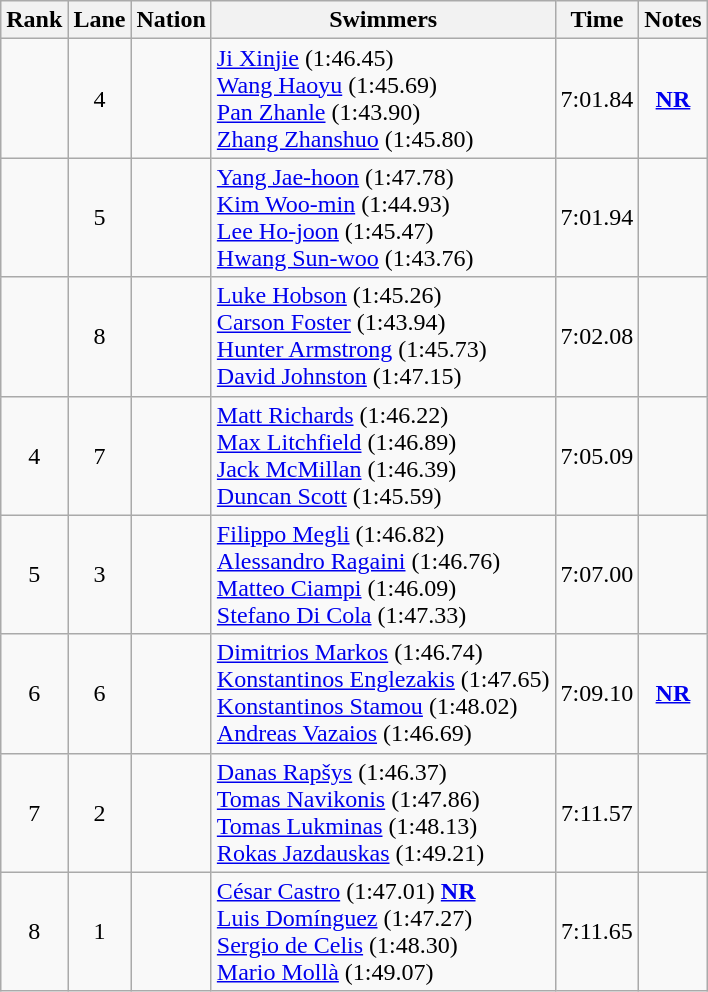<table class="wikitable sortable" style="text-align:center">
<tr>
<th>Rank</th>
<th>Lane</th>
<th>Nation</th>
<th>Swimmers</th>
<th>Time</th>
<th>Notes</th>
</tr>
<tr>
<td></td>
<td>4</td>
<td align=left></td>
<td align=left><a href='#'>Ji Xinjie</a> (1:46.45)<br><a href='#'>Wang Haoyu</a> (1:45.69)<br><a href='#'>Pan Zhanle</a> (1:43.90)<br><a href='#'>Zhang Zhanshuo</a> (1:45.80)</td>
<td>7:01.84</td>
<td><strong><a href='#'>NR</a></strong></td>
</tr>
<tr>
<td></td>
<td>5</td>
<td align=left></td>
<td align=left><a href='#'>Yang Jae-hoon</a> (1:47.78)<br><a href='#'>Kim Woo-min</a> (1:44.93)<br><a href='#'>Lee Ho-joon</a> (1:45.47)<br><a href='#'>Hwang Sun-woo</a> (1:43.76)</td>
<td>7:01.94</td>
<td></td>
</tr>
<tr>
<td></td>
<td>8</td>
<td align=left></td>
<td align=left><a href='#'>Luke Hobson</a> (1:45.26)<br><a href='#'>Carson Foster</a> (1:43.94)<br><a href='#'>Hunter Armstrong</a> (1:45.73)<br><a href='#'>David Johnston</a> (1:47.15)</td>
<td>7:02.08</td>
<td></td>
</tr>
<tr>
<td>4</td>
<td>7</td>
<td align=left></td>
<td align=left><a href='#'>Matt Richards</a> (1:46.22)<br><a href='#'>Max Litchfield</a> (1:46.89)<br><a href='#'>Jack McMillan</a> (1:46.39)<br><a href='#'>Duncan Scott</a> (1:45.59)</td>
<td>7:05.09</td>
<td></td>
</tr>
<tr>
<td>5</td>
<td>3</td>
<td align=left></td>
<td align=left><a href='#'>Filippo Megli</a> (1:46.82)<br><a href='#'>Alessandro Ragaini</a> (1:46.76)<br><a href='#'>Matteo Ciampi</a> (1:46.09)<br><a href='#'>Stefano Di Cola</a> (1:47.33)</td>
<td>7:07.00</td>
<td></td>
</tr>
<tr>
<td>6</td>
<td>6</td>
<td align=left></td>
<td align=left><a href='#'>Dimitrios Markos</a> (1:46.74)<br><a href='#'>Konstantinos Englezakis</a> (1:47.65)<br><a href='#'>Konstantinos Stamou</a> (1:48.02)<br><a href='#'>Andreas Vazaios</a> (1:46.69)</td>
<td>7:09.10</td>
<td><strong><a href='#'>NR</a></strong></td>
</tr>
<tr>
<td>7</td>
<td>2</td>
<td align=left></td>
<td align=left><a href='#'>Danas Rapšys</a> (1:46.37)<br><a href='#'>Tomas Navikonis</a> (1:47.86)<br><a href='#'>Tomas Lukminas</a> (1:48.13)<br><a href='#'>Rokas Jazdauskas</a> (1:49.21)</td>
<td>7:11.57</td>
<td></td>
</tr>
<tr>
<td>8</td>
<td>1</td>
<td align=left></td>
<td align=left><a href='#'>César Castro</a> (1:47.01) <strong><a href='#'>NR</a></strong><br><a href='#'>Luis Domínguez</a> (1:47.27)<br><a href='#'>Sergio de Celis</a> (1:48.30)<br><a href='#'>Mario Mollà</a> (1:49.07)</td>
<td>7:11.65</td>
<td></td>
</tr>
</table>
